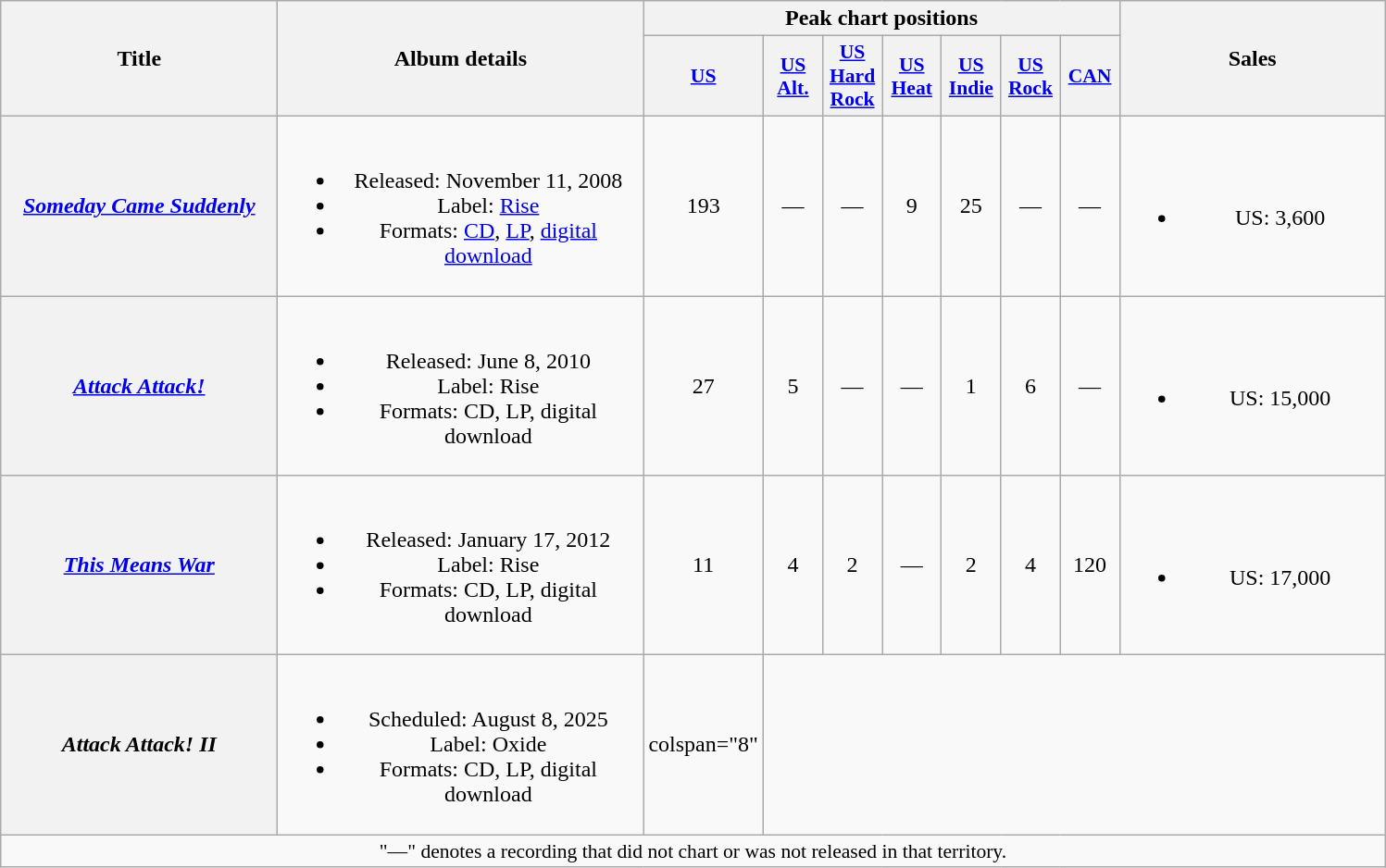<table class="wikitable plainrowheaders" style="text-align:center;">
<tr>
<th scope="col" rowspan="2" style="width:12em;">Title</th>
<th scope="col" rowspan="2" style="width:16em;">Album details</th>
<th scope="col" colspan="7">Peak chart positions</th>
<th scope="col" rowspan="2" style="width:11.5em;">Sales</th>
</tr>
<tr>
<th scope="col" style="width:2.5em;font-size:90%;"><a href='#'>US</a><br></th>
<th scope="col" style="width:2.5em;font-size:90%;"><a href='#'>US Alt.</a><br></th>
<th scope="col" style="width:2.5em;font-size:90%;"><a href='#'>US<br>Hard<br>Rock</a><br></th>
<th scope="col" style="width:2.5em;font-size:90%;"><a href='#'>US Heat</a><br></th>
<th scope="col" style="width:2.5em;font-size:90%;"><a href='#'>US<br>Indie</a><br></th>
<th scope="col" style="width:2.5em;font-size:90%;"><a href='#'>US Rock</a><br></th>
<th scope="col" style="width:2.5em;font-size:90%;"><a href='#'>CAN</a><br></th>
</tr>
<tr>
<th scope="row"><em><a href='#'>Someday Came Suddenly</a></em></th>
<td><br><ul><li>Released: November 11, 2008</li><li>Label: <a href='#'>Rise</a></li><li>Formats: <a href='#'>CD</a>, <a href='#'>LP</a>, <a href='#'>digital download</a></li></ul></td>
<td>193</td>
<td>—</td>
<td>—</td>
<td>9</td>
<td>25</td>
<td>—</td>
<td>—</td>
<td><br><ul><li>US: 3,600</li></ul></td>
</tr>
<tr>
<th scope="row"><em><a href='#'>Attack Attack!</a></em></th>
<td><br><ul><li>Released: June 8, 2010</li><li>Label: Rise</li><li>Formats: CD, LP, digital download</li></ul></td>
<td>27</td>
<td>5</td>
<td>—</td>
<td>—</td>
<td>1</td>
<td>6</td>
<td>—</td>
<td><br><ul><li>US: 15,000</li></ul></td>
</tr>
<tr>
<th scope="row"><em><a href='#'>This Means War</a></em></th>
<td><br><ul><li>Released: January 17, 2012</li><li>Label: Rise</li><li>Formats: CD, LP, digital download</li></ul></td>
<td>11</td>
<td>4</td>
<td>2</td>
<td>—</td>
<td>2</td>
<td>4</td>
<td>120</td>
<td><br><ul><li>US: 17,000</li></ul></td>
</tr>
<tr>
<th scope="row"><em>Attack Attack! II</em></th>
<td><br><ul><li>Scheduled: August 8, 2025</li><li>Label: Oxide</li><li>Formats: CD, LP, digital download</li></ul></td>
<td>colspan="8" </td>
</tr>
<tr>
<td colspan="12" style="font-size:90%">"—" denotes a recording that did not chart or was not released in that territory.</td>
</tr>
</table>
